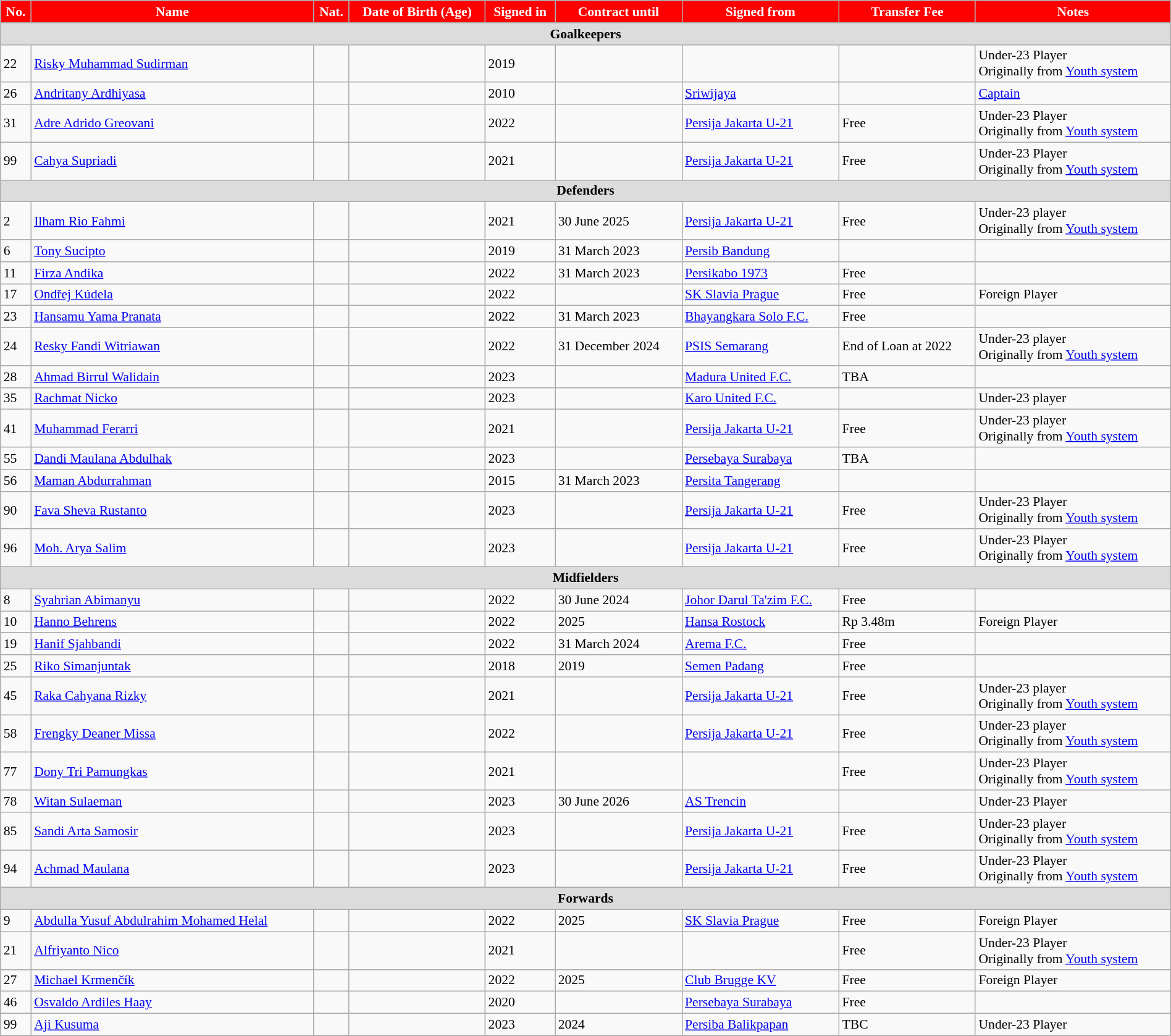<table class="wikitable"  style="text-align:left; font-size:90%; width:100%;">
<tr>
<th style="background:red; color:white; text-align:center;">No.</th>
<th style="background:red; color:white; text-align:center;">Name</th>
<th style="background:red; color:white; text-align:center;">Nat.</th>
<th style="background:red; color:white; text-align:center;">Date of Birth (Age)</th>
<th style="background:red; color:white; text-align:center;">Signed in</th>
<th style="background:red; color:white; text-align:center;">Contract until</th>
<th style="background:red; color:white; text-align:center;">Signed from</th>
<th style="background:red; color:white; text-align:center;">Transfer Fee</th>
<th style="background:red; color:white; text-align:center;">Notes</th>
</tr>
<tr>
<th colspan="9" style="background:#dcdcdc; text-align:center;">Goalkeepers</th>
</tr>
<tr>
<td>22</td>
<td><a href='#'>Risky Muhammad Sudirman</a></td>
<td></td>
<td></td>
<td>2019</td>
<td></td>
<td></td>
<td></td>
<td>Under-23 Player <br> Originally from <a href='#'>Youth system</a></td>
</tr>
<tr>
<td>26</td>
<td><a href='#'>Andritany Ardhiyasa</a></td>
<td></td>
<td></td>
<td>2010</td>
<td></td>
<td> <a href='#'>Sriwijaya</a></td>
<td></td>
<td><a href='#'>Captain</a></td>
</tr>
<tr>
<td>31</td>
<td><a href='#'>Adre Adrido Greovani</a></td>
<td></td>
<td></td>
<td>2022</td>
<td></td>
<td> <a href='#'>Persija Jakarta U-21</a></td>
<td>Free</td>
<td>Under-23 Player <br> Originally from <a href='#'>Youth system</a></td>
</tr>
<tr>
<td>99</td>
<td><a href='#'>Cahya Supriadi</a></td>
<td></td>
<td></td>
<td>2021</td>
<td></td>
<td> <a href='#'>Persija Jakarta U-21</a></td>
<td>Free</td>
<td>Under-23 Player <br> Originally from <a href='#'>Youth system</a></td>
</tr>
<tr>
<th colspan="9" style="background:#dcdcdc; text-align:center;">Defenders</th>
</tr>
<tr>
<td>2</td>
<td><a href='#'>Ilham Rio Fahmi</a></td>
<td></td>
<td></td>
<td>2021</td>
<td>30 June 2025</td>
<td> <a href='#'>Persija Jakarta U-21</a></td>
<td>Free</td>
<td>Under-23 player <br> Originally from <a href='#'>Youth system</a></td>
</tr>
<tr>
<td>6</td>
<td><a href='#'>Tony Sucipto</a></td>
<td></td>
<td></td>
<td>2019</td>
<td>31 March 2023</td>
<td> <a href='#'>Persib Bandung</a></td>
<td></td>
<td></td>
</tr>
<tr>
<td>11</td>
<td><a href='#'>Firza Andika</a></td>
<td></td>
<td></td>
<td>2022</td>
<td>31 March 2023</td>
<td> <a href='#'>Persikabo 1973</a></td>
<td>Free</td>
<td></td>
</tr>
<tr>
<td>17</td>
<td><a href='#'>Ondřej Kúdela</a></td>
<td></td>
<td></td>
<td>2022</td>
<td></td>
<td> <a href='#'>SK Slavia Prague</a></td>
<td>Free</td>
<td>Foreign Player</td>
</tr>
<tr>
<td>23</td>
<td><a href='#'>Hansamu Yama Pranata</a></td>
<td></td>
<td></td>
<td>2022</td>
<td>31 March 2023</td>
<td> <a href='#'>Bhayangkara Solo F.C.</a></td>
<td>Free</td>
<td></td>
</tr>
<tr>
<td>24</td>
<td><a href='#'>Resky Fandi Witriawan</a></td>
<td></td>
<td></td>
<td>2022</td>
<td>31 December 2024</td>
<td> <a href='#'>PSIS Semarang</a></td>
<td>End of Loan at 2022</td>
<td>Under-23 player <br> Originally from <a href='#'>Youth system</a></td>
</tr>
<tr>
<td>28</td>
<td><a href='#'>Ahmad Birrul Walidain</a></td>
<td></td>
<td></td>
<td>2023</td>
<td></td>
<td> <a href='#'>Madura United F.C.</a></td>
<td>TBA</td>
<td></td>
</tr>
<tr>
<td>35</td>
<td><a href='#'>Rachmat Nicko</a></td>
<td></td>
<td></td>
<td>2023</td>
<td></td>
<td> <a href='#'>Karo United F.C.</a></td>
<td></td>
<td>Under-23 player</td>
</tr>
<tr>
<td>41</td>
<td><a href='#'>Muhammad Ferarri</a></td>
<td></td>
<td></td>
<td>2021</td>
<td></td>
<td> <a href='#'>Persija Jakarta U-21</a></td>
<td>Free</td>
<td>Under-23 player <br> Originally from <a href='#'>Youth system</a></td>
</tr>
<tr>
<td>55</td>
<td><a href='#'>Dandi Maulana Abdulhak</a></td>
<td></td>
<td></td>
<td>2023</td>
<td></td>
<td> <a href='#'>Persebaya Surabaya</a></td>
<td>TBA</td>
<td></td>
</tr>
<tr>
<td>56</td>
<td><a href='#'>Maman Abdurrahman</a></td>
<td></td>
<td></td>
<td>2015</td>
<td>31 March 2023</td>
<td> <a href='#'>Persita Tangerang</a></td>
<td></td>
<td></td>
</tr>
<tr>
<td>90</td>
<td><a href='#'>Fava Sheva Rustanto</a></td>
<td></td>
<td></td>
<td>2023</td>
<td></td>
<td> <a href='#'>Persija Jakarta U-21</a></td>
<td>Free</td>
<td>Under-23 Player <br> Originally from <a href='#'>Youth system</a></td>
</tr>
<tr>
<td>96</td>
<td><a href='#'>Moh. Arya Salim</a></td>
<td></td>
<td></td>
<td>2023</td>
<td></td>
<td> <a href='#'>Persija Jakarta U-21</a></td>
<td>Free</td>
<td>Under-23 Player <br> Originally from <a href='#'>Youth system</a></td>
</tr>
<tr>
<th colspan="9" style="background:#dcdcdc; text-align:center;">Midfielders</th>
</tr>
<tr>
<td>8</td>
<td><a href='#'>Syahrian Abimanyu</a></td>
<td></td>
<td></td>
<td>2022</td>
<td>30 June 2024</td>
<td> <a href='#'>Johor Darul Ta'zim F.C.</a></td>
<td>Free</td>
<td></td>
</tr>
<tr>
<td>10</td>
<td><a href='#'>Hanno Behrens</a></td>
<td></td>
<td></td>
<td>2022</td>
<td>2025</td>
<td> <a href='#'>Hansa Rostock</a></td>
<td>Rp 3.48m</td>
<td>Foreign Player</td>
</tr>
<tr>
<td>19</td>
<td><a href='#'>Hanif Sjahbandi</a></td>
<td></td>
<td></td>
<td>2022</td>
<td>31 March 2024</td>
<td> <a href='#'>Arema F.C.</a></td>
<td>Free</td>
<td></td>
</tr>
<tr>
<td>25</td>
<td><a href='#'>Riko Simanjuntak</a></td>
<td></td>
<td></td>
<td>2018</td>
<td>2019</td>
<td> <a href='#'>Semen Padang</a></td>
<td>Free</td>
<td></td>
</tr>
<tr>
<td>45</td>
<td><a href='#'>Raka Cahyana Rizky</a></td>
<td></td>
<td></td>
<td>2021</td>
<td></td>
<td> <a href='#'>Persija Jakarta U-21</a></td>
<td>Free</td>
<td>Under-23 player <br> Originally from <a href='#'>Youth system</a></td>
</tr>
<tr>
<td>58</td>
<td><a href='#'>Frengky Deaner Missa</a></td>
<td></td>
<td></td>
<td>2022</td>
<td></td>
<td> <a href='#'>Persija Jakarta U-21</a></td>
<td>Free</td>
<td>Under-23 player <br> Originally from <a href='#'>Youth system</a></td>
</tr>
<tr>
<td>77</td>
<td><a href='#'>Dony Tri Pamungkas</a></td>
<td></td>
<td></td>
<td>2021</td>
<td></td>
<td></td>
<td>Free</td>
<td>Under-23 Player <br> Originally from <a href='#'>Youth system</a></td>
</tr>
<tr>
<td>78</td>
<td><a href='#'>Witan Sulaeman</a></td>
<td></td>
<td></td>
<td>2023</td>
<td>30 June 2026</td>
<td> <a href='#'>AS Trencin</a></td>
<td></td>
<td>Under-23 Player</td>
</tr>
<tr>
<td>85</td>
<td><a href='#'>Sandi Arta Samosir</a></td>
<td></td>
<td></td>
<td>2023</td>
<td></td>
<td> <a href='#'>Persija Jakarta U-21</a></td>
<td>Free</td>
<td>Under-23 player <br> Originally from <a href='#'>Youth system</a></td>
</tr>
<tr>
<td>94</td>
<td><a href='#'>Achmad Maulana</a></td>
<td></td>
<td></td>
<td>2023</td>
<td></td>
<td> <a href='#'>Persija Jakarta U-21</a></td>
<td>Free</td>
<td>Under-23 Player <br> Originally from <a href='#'>Youth system</a></td>
</tr>
<tr>
<th colspan="9" style="background:#dcdcdc; text-align:center;">Forwards</th>
</tr>
<tr>
<td>9</td>
<td><a href='#'>Abdulla Yusuf Abdulrahim Mohamed Helal</a></td>
<td></td>
<td></td>
<td>2022</td>
<td>2025</td>
<td> <a href='#'>SK Slavia Prague</a></td>
<td>Free</td>
<td>Foreign Player</td>
</tr>
<tr>
<td>21</td>
<td><a href='#'>Alfriyanto Nico</a></td>
<td></td>
<td></td>
<td>2021</td>
<td></td>
<td></td>
<td>Free</td>
<td>Under-23 Player <br> Originally from <a href='#'>Youth system</a></td>
</tr>
<tr>
<td>27</td>
<td><a href='#'>Michael Krmenčík</a></td>
<td></td>
<td></td>
<td>2022</td>
<td>2025</td>
<td> <a href='#'>Club Brugge KV</a></td>
<td>Free</td>
<td>Foreign Player</td>
</tr>
<tr>
<td>46</td>
<td><a href='#'>Osvaldo Ardiles Haay</a></td>
<td></td>
<td></td>
<td>2020</td>
<td></td>
<td> <a href='#'>Persebaya Surabaya</a></td>
<td>Free</td>
<td></td>
</tr>
<tr>
<td>99</td>
<td><a href='#'>Aji Kusuma</a></td>
<td></td>
<td></td>
<td>2023</td>
<td>2024</td>
<td> <a href='#'>Persiba Balikpapan</a></td>
<td>TBC</td>
<td>Under-23 Player</td>
</tr>
</table>
